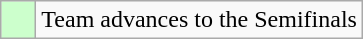<table class="wikitable">
<tr>
<td style="background:#cfc;">    </td>
<td>Team advances to the Semifinals</td>
</tr>
</table>
